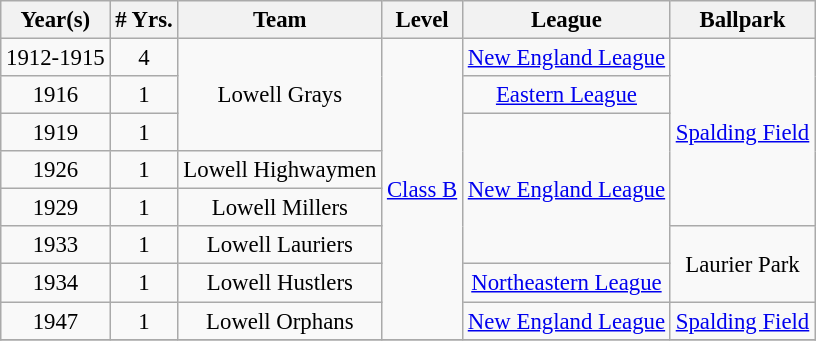<table class="wikitable" style="text-align:center; font-size: 95%;">
<tr>
<th>Year(s)</th>
<th># Yrs.</th>
<th>Team</th>
<th>Level</th>
<th>League</th>
<th>Ballpark</th>
</tr>
<tr>
<td>1912-1915</td>
<td>4</td>
<td rowspan=3>Lowell Grays</td>
<td rowspan=8><a href='#'>Class B</a></td>
<td><a href='#'>New England League</a></td>
<td rowspan=5><a href='#'>Spalding Field</a></td>
</tr>
<tr>
<td>1916</td>
<td>1</td>
<td><a href='#'>Eastern League</a></td>
</tr>
<tr>
<td>1919</td>
<td>1</td>
<td rowspan=4><a href='#'>New England League</a></td>
</tr>
<tr>
<td>1926</td>
<td>1</td>
<td>Lowell Highwaymen</td>
</tr>
<tr>
<td>1929</td>
<td>1</td>
<td>Lowell Millers</td>
</tr>
<tr>
<td>1933</td>
<td>1</td>
<td>Lowell Lauriers</td>
<td rowspan=2>Laurier Park</td>
</tr>
<tr>
<td>1934</td>
<td>1</td>
<td>Lowell Hustlers</td>
<td><a href='#'>Northeastern League</a></td>
</tr>
<tr>
<td>1947</td>
<td>1</td>
<td>Lowell Orphans</td>
<td><a href='#'>New England League</a></td>
<td><a href='#'>Spalding Field</a></td>
</tr>
<tr>
</tr>
</table>
